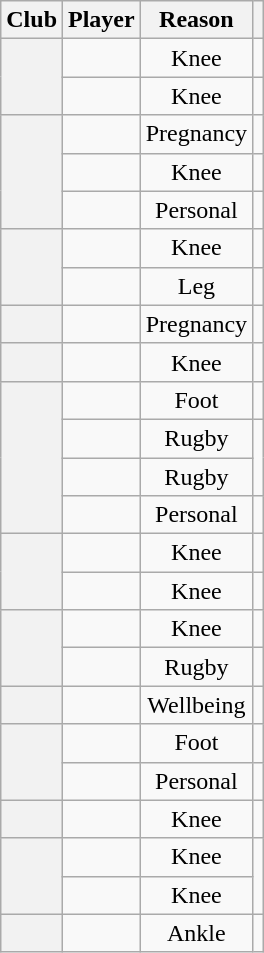<table class="wikitable sortable plainrowheaders" style="text-align:center;">
<tr>
<th scope="col">Club</th>
<th scope="col">Player</th>
<th scope="col">Reason</th>
<th class="unsortable"></th>
</tr>
<tr>
<th rowspan=2 scope="row"></th>
<td></td>
<td>Knee</td>
<td></td>
</tr>
<tr>
<td></td>
<td>Knee</td>
<td></td>
</tr>
<tr>
<th scope="row" rowspan=3></th>
<td></td>
<td>Pregnancy</td>
<td></td>
</tr>
<tr>
<td></td>
<td>Knee</td>
<td></td>
</tr>
<tr>
<td></td>
<td>Personal</td>
<td></td>
</tr>
<tr>
<th rowspan=2 scope="row"></th>
<td></td>
<td>Knee</td>
<td></td>
</tr>
<tr>
<td></td>
<td>Leg</td>
<td></td>
</tr>
<tr>
<th scope="row"></th>
<td></td>
<td>Pregnancy</td>
<td></td>
</tr>
<tr>
<th scope="row"></th>
<td></td>
<td>Knee</td>
<td></td>
</tr>
<tr>
<th rowspan=4 scope="row"></th>
<td></td>
<td>Foot</td>
<td></td>
</tr>
<tr>
<td></td>
<td>Rugby</td>
<td rowspan=2></td>
</tr>
<tr>
<td></td>
<td>Rugby</td>
</tr>
<tr>
<td></td>
<td>Personal</td>
<td></td>
</tr>
<tr>
<th rowspan=2 scope="row"></th>
<td></td>
<td>Knee</td>
<td></td>
</tr>
<tr>
<td></td>
<td>Knee</td>
<td></td>
</tr>
<tr>
<th rowspan=2 scope="row"></th>
<td></td>
<td>Knee</td>
<td></td>
</tr>
<tr>
<td></td>
<td>Rugby</td>
<td></td>
</tr>
<tr>
<th scope="row"></th>
<td></td>
<td>Wellbeing</td>
<td></td>
</tr>
<tr>
<th rowspan=2 scope="row"></th>
<td></td>
<td>Foot</td>
<td></td>
</tr>
<tr>
<td></td>
<td>Personal</td>
<td></td>
</tr>
<tr>
<th scope="row"></th>
<td></td>
<td>Knee</td>
<td></td>
</tr>
<tr>
<th rowspan=2 scope="row"></th>
<td></td>
<td>Knee</td>
<td rowspan=2></td>
</tr>
<tr>
<td></td>
<td>Knee</td>
</tr>
<tr>
<th scope="row"></th>
<td></td>
<td>Ankle</td>
<td></td>
</tr>
</table>
